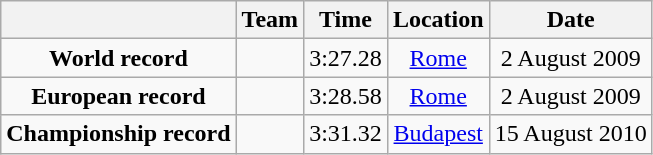<table class=wikitable style=text-align:center>
<tr>
<th></th>
<th>Team</th>
<th>Time</th>
<th>Location</th>
<th>Date</th>
</tr>
<tr>
<td><strong>World record</strong></td>
<td align=left></td>
<td align=left>3:27.28</td>
<td><a href='#'>Rome</a></td>
<td>2 August 2009</td>
</tr>
<tr>
<td><strong>European record</strong></td>
<td align=left></td>
<td align=left>3:28.58</td>
<td><a href='#'>Rome</a></td>
<td>2 August 2009</td>
</tr>
<tr>
<td><strong>Championship record</strong></td>
<td align=left></td>
<td align=left>3:31.32</td>
<td><a href='#'>Budapest</a></td>
<td>15 August 2010</td>
</tr>
</table>
